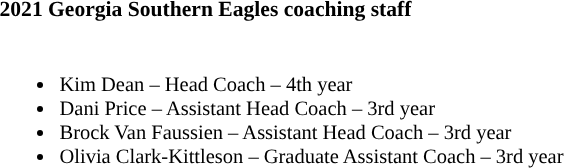<table class="toccolours" style="text-align: left; font-size:90%;">
<tr>
<th colspan="9">2021 Georgia Southern Eagles coaching staff</th>
</tr>
<tr>
<td style="font-size: 95%;" valign="top"><br><ul><li>Kim Dean – Head Coach – 4th year</li><li>Dani Price – Assistant Head Coach – 3rd year</li><li>Brock Van Faussien – Assistant Head Coach – 3rd year</li><li>Olivia Clark-Kittleson – Graduate Assistant Coach – 3rd year</li></ul></td>
</tr>
</table>
